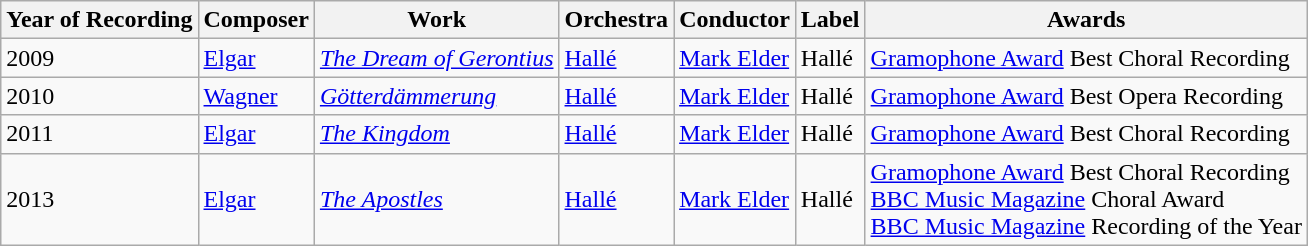<table class="wikitable">
<tr>
<th>Year of Recording</th>
<th>Composer</th>
<th>Work</th>
<th>Orchestra</th>
<th>Conductor</th>
<th>Label</th>
<th>Awards</th>
</tr>
<tr>
<td>2009</td>
<td><a href='#'>Elgar</a></td>
<td><em><a href='#'>The Dream of Gerontius</a></em></td>
<td><a href='#'>Hallé</a></td>
<td><a href='#'>Mark Elder</a></td>
<td>Hallé</td>
<td><a href='#'>Gramophone Award</a> Best Choral Recording</td>
</tr>
<tr>
<td>2010</td>
<td><a href='#'>Wagner</a></td>
<td><em><a href='#'>Götterdämmerung</a></em></td>
<td><a href='#'>Hallé</a></td>
<td><a href='#'>Mark Elder</a></td>
<td>Hallé</td>
<td><a href='#'>Gramophone Award</a> Best Opera Recording</td>
</tr>
<tr>
<td>2011</td>
<td><a href='#'>Elgar</a></td>
<td><em><a href='#'>The Kingdom</a></em></td>
<td><a href='#'>Hallé</a></td>
<td><a href='#'>Mark Elder</a></td>
<td>Hallé</td>
<td><a href='#'>Gramophone Award</a> Best Choral Recording</td>
</tr>
<tr>
<td>2013</td>
<td><a href='#'>Elgar</a></td>
<td><em><a href='#'>The Apostles</a></em></td>
<td><a href='#'>Hallé</a></td>
<td><a href='#'>Mark Elder</a></td>
<td>Hallé</td>
<td><a href='#'>Gramophone Award</a> Best Choral Recording<br><a href='#'>BBC Music Magazine</a> Choral Award<br><a href='#'>BBC Music Magazine</a> Recording of the Year</td>
</tr>
</table>
